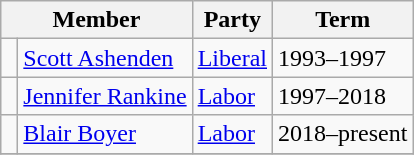<table class="wikitable">
<tr>
<th colspan="2">Member</th>
<th>Party</th>
<th>Term</th>
</tr>
<tr>
<td> </td>
<td><a href='#'>Scott Ashenden</a></td>
<td><a href='#'>Liberal</a></td>
<td>1993–1997</td>
</tr>
<tr>
<td> </td>
<td><a href='#'>Jennifer Rankine</a></td>
<td><a href='#'>Labor</a></td>
<td>1997–2018</td>
</tr>
<tr>
<td> </td>
<td><a href='#'>Blair Boyer</a></td>
<td><a href='#'>Labor</a></td>
<td>2018–present</td>
</tr>
<tr>
</tr>
</table>
